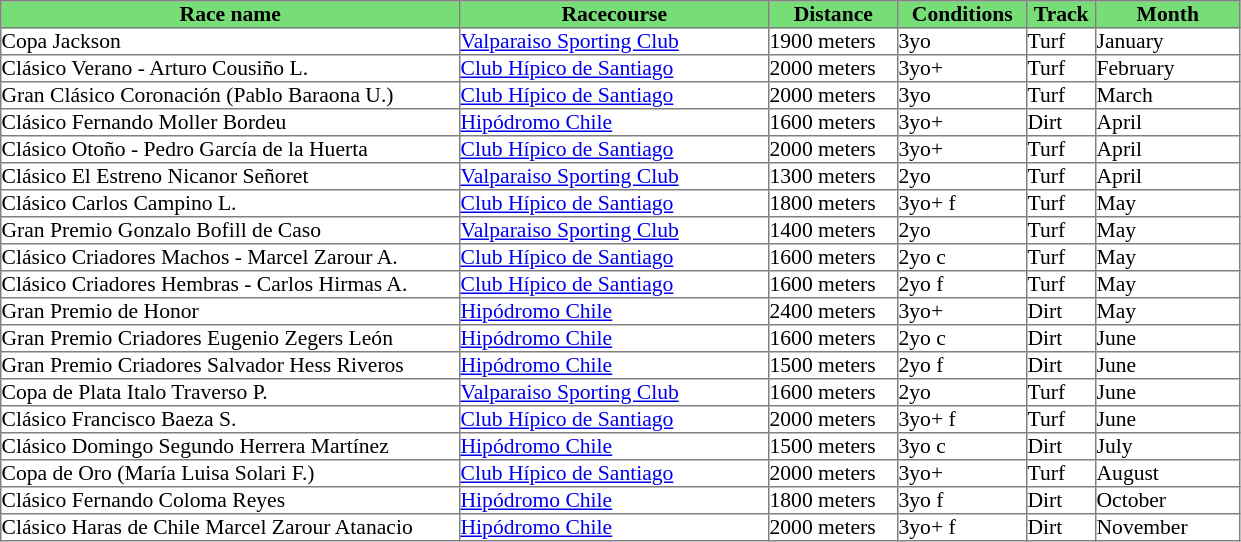<table class = "sortable" | border="1" cellpadding="0" style="border-collapse: collapse; font-size:90%">
<tr bgcolor="#77dd77" align="center">
<th>Race name</th>
<th>Racecourse</th>
<th>Distance</th>
<th>Conditions</th>
<th>Track</th>
<th>Month</th>
</tr>
<tr>
<td width="305">Copa Jackson</td>
<td width="205"><a href='#'>Valparaiso Sporting Club</a></td>
<td width="85">1900 meters</td>
<td width="85">3yo</td>
<td width="45">Turf</td>
<td width="95">January</td>
</tr>
<tr>
<td>Clásico Verano - Arturo Cousiño L.</td>
<td><a href='#'>Club Hípico de Santiago</a></td>
<td>2000 meters</td>
<td>3yo+</td>
<td>Turf</td>
<td>February</td>
</tr>
<tr>
<td>Gran Clásico Coronación (Pablo Baraona U.)</td>
<td><a href='#'>Club Hípico de Santiago</a></td>
<td>2000 meters</td>
<td>3yo</td>
<td>Turf</td>
<td>March</td>
</tr>
<tr>
<td>Clásico Fernando Moller Bordeu</td>
<td><a href='#'>Hipódromo Chile</a></td>
<td>1600 meters</td>
<td>3yo+</td>
<td>Dirt</td>
<td>April</td>
</tr>
<tr>
<td>Clásico Otoño - Pedro García de la Huerta</td>
<td><a href='#'>Club Hípico de Santiago</a></td>
<td>2000 meters</td>
<td>3yo+</td>
<td>Turf</td>
<td>April</td>
</tr>
<tr>
<td>Clásico El Estreno Nicanor Señoret</td>
<td><a href='#'>Valparaiso Sporting Club</a></td>
<td>1300 meters</td>
<td>2yo</td>
<td>Turf</td>
<td>April</td>
</tr>
<tr>
<td>Clásico Carlos Campino L.</td>
<td><a href='#'>Club Hípico de Santiago</a></td>
<td>1800 meters</td>
<td>3yo+ f</td>
<td>Turf</td>
<td>May</td>
</tr>
<tr>
<td>Gran Premio Gonzalo Bofill de Caso</td>
<td><a href='#'>Valparaiso Sporting Club</a></td>
<td>1400 meters</td>
<td>2yo</td>
<td>Turf</td>
<td>May</td>
</tr>
<tr>
<td>Clásico Criadores Machos - Marcel Zarour A.</td>
<td><a href='#'>Club Hípico de Santiago</a></td>
<td>1600 meters</td>
<td>2yo c</td>
<td>Turf</td>
<td>May</td>
</tr>
<tr>
<td>Clásico Criadores Hembras - Carlos Hirmas A.</td>
<td><a href='#'>Club Hípico de Santiago</a></td>
<td>1600 meters</td>
<td>2yo f</td>
<td>Turf</td>
<td>May</td>
</tr>
<tr>
<td>Gran Premio de Honor</td>
<td><a href='#'>Hipódromo Chile</a></td>
<td>2400 meters</td>
<td>3yo+</td>
<td>Dirt</td>
<td>May</td>
</tr>
<tr>
<td>Gran Premio Criadores Eugenio Zegers León</td>
<td><a href='#'>Hipódromo Chile</a></td>
<td>1600 meters</td>
<td>2yo c</td>
<td>Dirt</td>
<td>June</td>
</tr>
<tr>
<td>Gran Premio Criadores Salvador Hess Riveros</td>
<td><a href='#'>Hipódromo Chile</a></td>
<td>1500 meters</td>
<td>2yo f</td>
<td>Dirt</td>
<td>June</td>
</tr>
<tr>
<td>Copa de Plata Italo Traverso P.</td>
<td><a href='#'>Valparaiso Sporting Club</a></td>
<td>1600 meters</td>
<td>2yo</td>
<td>Turf</td>
<td>June</td>
</tr>
<tr>
<td>Clásico Francisco Baeza S.</td>
<td><a href='#'>Club Hípico de Santiago</a></td>
<td>2000 meters</td>
<td>3yo+ f</td>
<td>Turf</td>
<td>June</td>
</tr>
<tr>
<td>Clásico Domingo Segundo Herrera Martínez</td>
<td><a href='#'>Hipódromo Chile</a></td>
<td>1500 meters</td>
<td>3yo c</td>
<td>Dirt</td>
<td>July</td>
</tr>
<tr>
<td>Copa de Oro (María Luisa Solari F.)</td>
<td><a href='#'>Club Hípico de Santiago</a></td>
<td>2000 meters</td>
<td>3yo+</td>
<td>Turf</td>
<td>August</td>
</tr>
<tr>
<td>Clásico Fernando Coloma Reyes</td>
<td><a href='#'>Hipódromo Chile</a></td>
<td>1800 meters</td>
<td>3yo f</td>
<td>Dirt</td>
<td>October</td>
</tr>
<tr>
<td>Clásico Haras de Chile Marcel Zarour Atanacio</td>
<td><a href='#'>Hipódromo Chile</a></td>
<td>2000 meters</td>
<td>3yo+ f</td>
<td>Dirt</td>
<td>November</td>
</tr>
</table>
